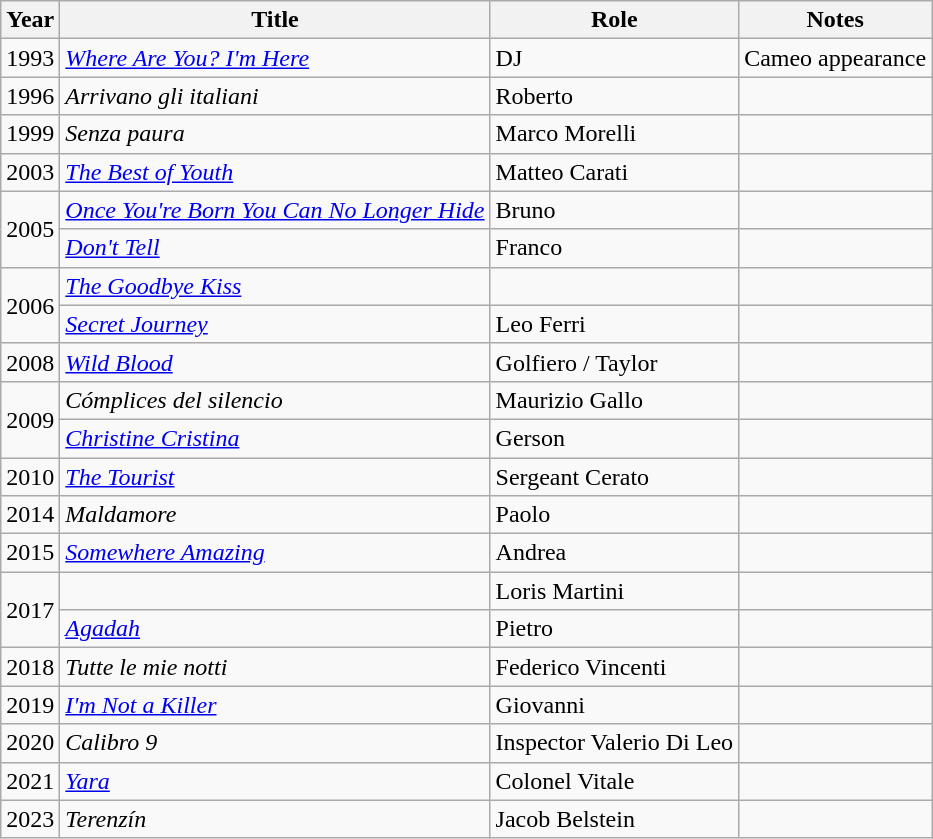<table class="wikitable plainrowheaders sortable">
<tr>
<th scope="col">Year</th>
<th scope="col">Title</th>
<th scope="col">Role</th>
<th scope="col" class="unsortable">Notes</th>
</tr>
<tr>
<td>1993</td>
<td><em><a href='#'>Where Are You? I'm Here</a></em></td>
<td>DJ</td>
<td>Cameo appearance</td>
</tr>
<tr>
<td>1996</td>
<td><em>Arrivano gli italiani</em></td>
<td>Roberto</td>
<td></td>
</tr>
<tr>
<td>1999</td>
<td><em>Senza paura</em></td>
<td>Marco Morelli</td>
<td></td>
</tr>
<tr>
<td>2003</td>
<td><em><a href='#'>The Best of Youth</a></em></td>
<td>Matteo Carati</td>
<td></td>
</tr>
<tr>
<td rowspan="2">2005</td>
<td><em><a href='#'>Once You're Born You Can No Longer Hide</a></em></td>
<td>Bruno</td>
<td></td>
</tr>
<tr>
<td><em><a href='#'>Don't Tell</a></em></td>
<td>Franco</td>
<td></td>
</tr>
<tr>
<td rowspan="2">2006</td>
<td><em><a href='#'>The Goodbye Kiss</a></em></td>
<td></td>
<td></td>
</tr>
<tr>
<td><em><a href='#'>Secret Journey</a></em></td>
<td>Leo Ferri</td>
<td></td>
</tr>
<tr>
<td>2008</td>
<td><em><a href='#'>Wild Blood</a></em></td>
<td>Golfiero / Taylor</td>
<td></td>
</tr>
<tr>
<td rowspan="2">2009</td>
<td><em>Cómplices del silencio</em></td>
<td>Maurizio Gallo</td>
<td></td>
</tr>
<tr>
<td><em><a href='#'>Christine Cristina</a></em></td>
<td>Gerson</td>
<td></td>
</tr>
<tr>
<td>2010</td>
<td><em><a href='#'>The Tourist</a></em></td>
<td>Sergeant Cerato</td>
<td></td>
</tr>
<tr>
<td>2014</td>
<td><em>Maldamore</em></td>
<td>Paolo</td>
<td></td>
</tr>
<tr>
<td>2015</td>
<td><em><a href='#'>Somewhere Amazing</a></em></td>
<td>Andrea</td>
<td></td>
</tr>
<tr>
<td rowspan="2">2017</td>
<td></td>
<td>Loris Martini</td>
<td></td>
</tr>
<tr>
<td><em><a href='#'>Agadah</a></em></td>
<td>Pietro</td>
<td></td>
</tr>
<tr>
<td>2018</td>
<td><em>Tutte le mie notti</em></td>
<td>Federico Vincenti</td>
<td></td>
</tr>
<tr>
<td>2019</td>
<td><em><a href='#'>I'm Not a Killer</a></em></td>
<td>Giovanni</td>
<td></td>
</tr>
<tr>
<td>2020</td>
<td><em>Calibro 9</em></td>
<td>Inspector Valerio Di Leo</td>
<td></td>
</tr>
<tr>
<td>2021</td>
<td><em><a href='#'>Yara</a></em></td>
<td>Colonel Vitale</td>
<td></td>
</tr>
<tr>
<td>2023</td>
<td><em>Terenzín</em></td>
<td>Jacob Belstein</td>
<td></td>
</tr>
</table>
